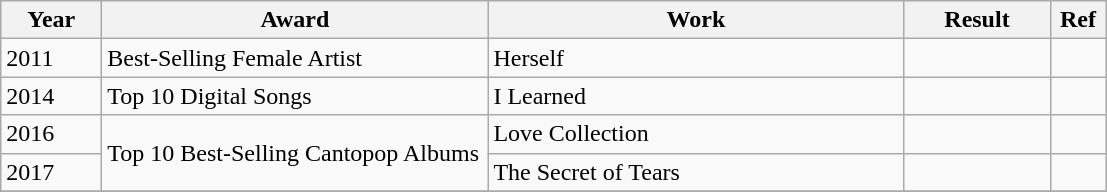<table class="wikitable">
<tr>
<th width=60>Year</th>
<th style="width:250px;">Award</th>
<th style="width:270px;">Work</th>
<th width="90">Result</th>
<th width="30">Ref</th>
</tr>
<tr>
<td>2011</td>
<td>Best-Selling Female Artist</td>
<td>Herself</td>
<td></td>
<td></td>
</tr>
<tr>
<td>2014</td>
<td>Top 10 Digital Songs</td>
<td>I Learned</td>
<td></td>
<td></td>
</tr>
<tr>
<td>2016</td>
<td rowspan="2">Top 10 Best-Selling Cantopop Albums</td>
<td>Love Collection</td>
<td></td>
<td></td>
</tr>
<tr>
<td>2017</td>
<td>The Secret of Tears</td>
<td></td>
<td></td>
</tr>
<tr>
</tr>
</table>
